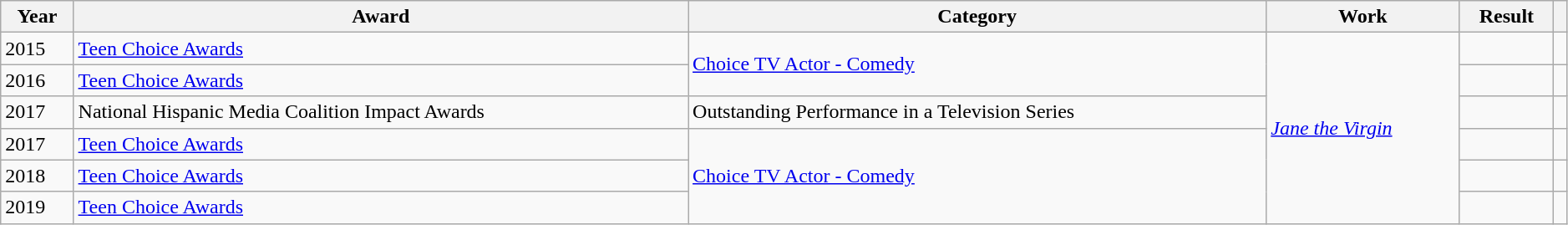<table class="wikitable sortable" style="width: 99%;">
<tr>
<th scope="col">Year</th>
<th scope="col">Award</th>
<th scope="col">Category</th>
<th scope="col">Work</th>
<th scope="col">Result</th>
<th scope="col" class="unsortable"></th>
</tr>
<tr>
<td>2015</td>
<td><a href='#'>Teen Choice Awards</a></td>
<td rowspan="2"><a href='#'>Choice TV Actor - Comedy</a></td>
<td rowspan="6"><em><a href='#'>Jane the Virgin</a></em></td>
<td></td>
<td align="center"></td>
</tr>
<tr>
<td>2016</td>
<td><a href='#'>Teen Choice Awards</a></td>
<td></td>
<td align="center"></td>
</tr>
<tr>
<td>2017</td>
<td>National Hispanic Media Coalition Impact Awards</td>
<td>Outstanding Performance in a Television Series</td>
<td></td>
<td></td>
</tr>
<tr>
<td>2017</td>
<td><a href='#'>Teen Choice Awards</a></td>
<td rowspan="3"><a href='#'>Choice TV Actor - Comedy</a></td>
<td></td>
<td></td>
</tr>
<tr>
<td>2018</td>
<td><a href='#'>Teen Choice Awards</a></td>
<td></td>
<td style="text-align:center;"></td>
</tr>
<tr>
<td>2019</td>
<td><a href='#'>Teen Choice Awards</a></td>
<td></td>
<td style="text-align:center;"></td>
</tr>
</table>
